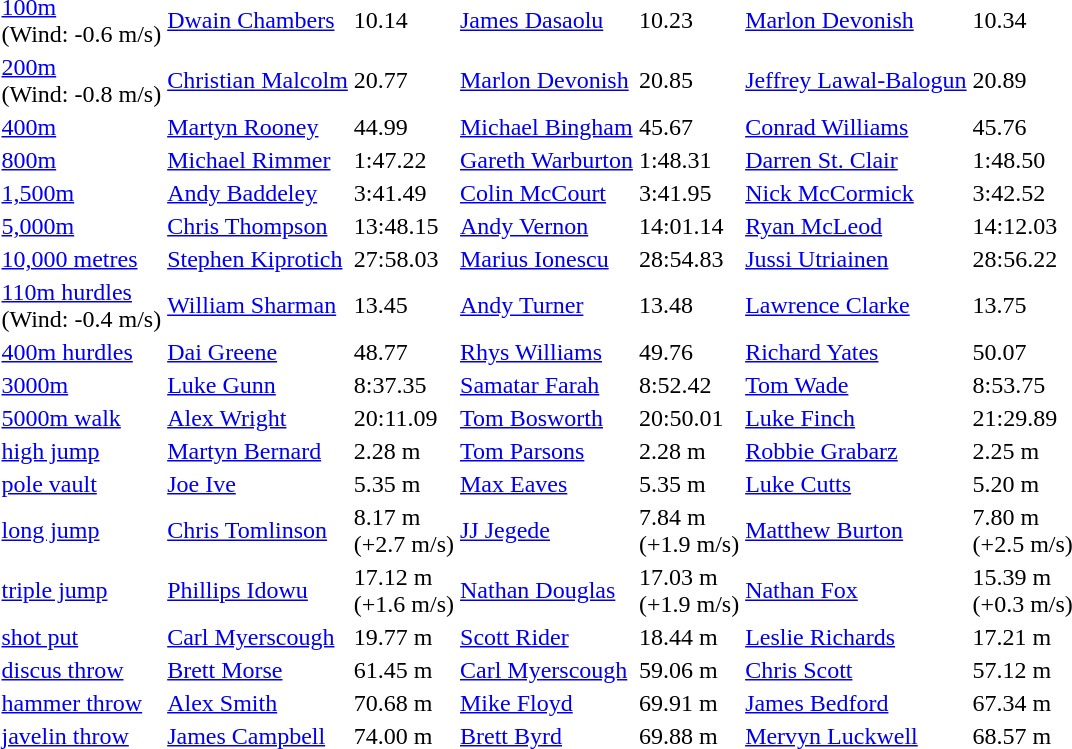<table>
<tr>
<td><a href='#'>100m</a><br>(Wind: -0.6 m/s)</td>
<td><a href='#'>Dwain Chambers</a></td>
<td>10.14</td>
<td><a href='#'>James Dasaolu</a></td>
<td>10.23</td>
<td><a href='#'>Marlon Devonish</a></td>
<td>10.34</td>
</tr>
<tr>
<td><a href='#'>200m</a><br>(Wind: -0.8 m/s)</td>
<td><a href='#'>Christian Malcolm</a></td>
<td>20.77</td>
<td><a href='#'>Marlon Devonish</a></td>
<td>20.85</td>
<td><a href='#'>Jeffrey Lawal-Balogun</a></td>
<td>20.89</td>
</tr>
<tr>
<td><a href='#'>400m</a></td>
<td><a href='#'>Martyn Rooney</a></td>
<td>44.99</td>
<td><a href='#'>Michael Bingham</a></td>
<td>45.67</td>
<td><a href='#'>Conrad Williams</a></td>
<td>45.76</td>
</tr>
<tr>
<td><a href='#'>800m</a></td>
<td><a href='#'>Michael Rimmer</a></td>
<td>1:47.22</td>
<td><a href='#'>Gareth Warburton</a></td>
<td>1:48.31</td>
<td><a href='#'>Darren St. Clair</a></td>
<td>1:48.50</td>
</tr>
<tr>
<td><a href='#'>1,500m</a></td>
<td><a href='#'>Andy Baddeley</a></td>
<td>3:41.49</td>
<td><a href='#'>Colin McCourt</a></td>
<td>3:41.95</td>
<td><a href='#'>Nick McCormick</a></td>
<td>3:42.52</td>
</tr>
<tr>
<td><a href='#'>5,000m</a></td>
<td><a href='#'>Chris Thompson</a></td>
<td>13:48.15</td>
<td><a href='#'>Andy Vernon</a></td>
<td>14:01.14</td>
<td><a href='#'>Ryan McLeod</a></td>
<td>14:12.03</td>
</tr>
<tr>
<td><a href='#'>10,000 metres</a></td>
<td> <a href='#'>Stephen Kiprotich</a></td>
<td>27:58.03</td>
<td> <a href='#'>Marius Ionescu</a></td>
<td>28:54.83</td>
<td> <a href='#'>Jussi Utriainen</a></td>
<td>28:56.22</td>
</tr>
<tr>
<td><a href='#'>110m hurdles</a><br>(Wind: -0.4 m/s)</td>
<td><a href='#'>William Sharman</a></td>
<td>13.45</td>
<td><a href='#'>Andy Turner</a></td>
<td>13.48</td>
<td><a href='#'>Lawrence Clarke</a></td>
<td>13.75</td>
</tr>
<tr>
<td><a href='#'>400m hurdles</a></td>
<td> <a href='#'>Dai Greene</a></td>
<td>48.77</td>
<td> <a href='#'>Rhys Williams</a></td>
<td>49.76</td>
<td><a href='#'>Richard Yates</a></td>
<td>50.07</td>
</tr>
<tr>
<td><a href='#'>3000m </a></td>
<td><a href='#'>Luke Gunn</a></td>
<td>8:37.35</td>
<td><a href='#'>Samatar Farah</a></td>
<td>8:52.42</td>
<td><a href='#'>Tom Wade</a></td>
<td>8:53.75</td>
</tr>
<tr>
<td><a href='#'>5000m walk</a></td>
<td><a href='#'>Alex Wright</a></td>
<td>20:11.09</td>
<td><a href='#'>Tom Bosworth</a></td>
<td>20:50.01</td>
<td><a href='#'>Luke Finch</a></td>
<td>21:29.89</td>
</tr>
<tr>
<td><a href='#'>high jump</a></td>
<td><a href='#'>Martyn Bernard</a></td>
<td>2.28 m</td>
<td><a href='#'>Tom Parsons</a></td>
<td>2.28 m</td>
<td><a href='#'>Robbie Grabarz</a></td>
<td>2.25 m</td>
</tr>
<tr>
<td><a href='#'>pole vault</a></td>
<td><a href='#'>Joe Ive</a></td>
<td>5.35 m</td>
<td><a href='#'>Max Eaves</a></td>
<td>5.35 m</td>
<td><a href='#'>Luke Cutts</a></td>
<td>5.20 m</td>
</tr>
<tr>
<td><a href='#'>long jump</a></td>
<td><a href='#'>Chris Tomlinson</a></td>
<td>8.17 m <br>(+2.7 m/s)</td>
<td><a href='#'>JJ Jegede</a></td>
<td>7.84 m<br>(+1.9 m/s)</td>
<td><a href='#'>Matthew Burton</a></td>
<td>7.80 m <br>(+2.5 m/s)</td>
</tr>
<tr>
<td><a href='#'>triple jump</a></td>
<td><a href='#'>Phillips Idowu</a></td>
<td>17.12 m<br>(+1.6 m/s)</td>
<td><a href='#'>Nathan Douglas</a></td>
<td>17.03 m<br>(+1.9 m/s)</td>
<td><a href='#'>Nathan Fox</a></td>
<td>15.39 m<br>(+0.3 m/s)</td>
</tr>
<tr>
<td><a href='#'>shot put</a></td>
<td><a href='#'>Carl Myerscough</a></td>
<td>19.77 m</td>
<td><a href='#'>Scott Rider</a></td>
<td>18.44 m</td>
<td><a href='#'>Leslie Richards</a></td>
<td>17.21 m</td>
</tr>
<tr>
<td><a href='#'>discus throw</a></td>
<td><a href='#'>Brett Morse</a></td>
<td>61.45 m</td>
<td><a href='#'>Carl Myerscough</a></td>
<td>59.06 m</td>
<td><a href='#'>Chris Scott</a></td>
<td>57.12 m</td>
</tr>
<tr>
<td><a href='#'>hammer throw</a></td>
<td><a href='#'>Alex Smith</a></td>
<td>70.68 m</td>
<td><a href='#'>Mike Floyd</a></td>
<td>69.91 m</td>
<td><a href='#'>James Bedford</a></td>
<td>67.34 m</td>
</tr>
<tr>
<td><a href='#'>javelin throw</a></td>
<td> <a href='#'>James Campbell</a></td>
<td>74.00 m</td>
<td><a href='#'>Brett Byrd</a></td>
<td>69.88 m</td>
<td><a href='#'>Mervyn Luckwell</a></td>
<td>68.57 m</td>
</tr>
</table>
